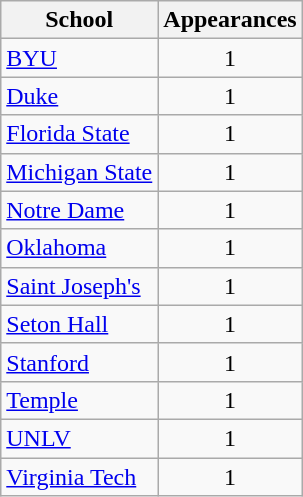<table class="wikitable">
<tr>
<th>School</th>
<th>Appearances</th>
</tr>
<tr>
<td><a href='#'>BYU</a></td>
<td style="text-align:center;">1</td>
</tr>
<tr>
<td><a href='#'>Duke</a></td>
<td style="text-align:center;">1</td>
</tr>
<tr>
<td><a href='#'>Florida State</a></td>
<td style="text-align:center;">1</td>
</tr>
<tr>
<td><a href='#'>Michigan State</a></td>
<td style="text-align:center;">1</td>
</tr>
<tr>
<td><a href='#'>Notre Dame</a></td>
<td style="text-align:center;">1</td>
</tr>
<tr>
<td><a href='#'>Oklahoma</a></td>
<td style="text-align:center;">1</td>
</tr>
<tr>
<td><a href='#'>Saint Joseph's</a></td>
<td style="text-align:center;">1</td>
</tr>
<tr>
<td><a href='#'>Seton Hall</a></td>
<td style="text-align:center;">1</td>
</tr>
<tr>
<td><a href='#'>Stanford</a></td>
<td style="text-align:center;">1</td>
</tr>
<tr>
<td><a href='#'>Temple</a></td>
<td style="text-align:center;">1</td>
</tr>
<tr>
<td><a href='#'>UNLV</a></td>
<td style="text-align:center;">1</td>
</tr>
<tr>
<td><a href='#'>Virginia Tech</a></td>
<td style="text-align:center;">1</td>
</tr>
</table>
